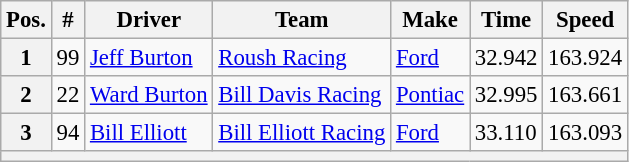<table class="wikitable" style="font-size:95%">
<tr>
<th>Pos.</th>
<th>#</th>
<th>Driver</th>
<th>Team</th>
<th>Make</th>
<th>Time</th>
<th>Speed</th>
</tr>
<tr>
<th>1</th>
<td>99</td>
<td><a href='#'>Jeff Burton</a></td>
<td><a href='#'>Roush Racing</a></td>
<td><a href='#'>Ford</a></td>
<td>32.942</td>
<td>163.924</td>
</tr>
<tr>
<th>2</th>
<td>22</td>
<td><a href='#'>Ward Burton</a></td>
<td><a href='#'>Bill Davis Racing</a></td>
<td><a href='#'>Pontiac</a></td>
<td>32.995</td>
<td>163.661</td>
</tr>
<tr>
<th>3</th>
<td>94</td>
<td><a href='#'>Bill Elliott</a></td>
<td><a href='#'>Bill Elliott Racing</a></td>
<td><a href='#'>Ford</a></td>
<td>33.110</td>
<td>163.093</td>
</tr>
<tr>
<th colspan="7"></th>
</tr>
</table>
